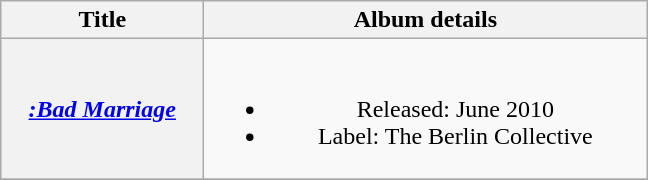<table class="wikitable plainrowheaders" style="text-align:center;">
<tr>
<th scope="col" style="width:8em;">Title</th>
<th scope="col" style="width:18em;">Album details</th>
</tr>
<tr>
<th scope="row"><em><a href='#'>:Bad Marriage</a></em></th>
<td><br><ul><li>Released: June 2010</li><li>Label: The Berlin Collective</li></ul></td>
</tr>
<tr>
</tr>
</table>
